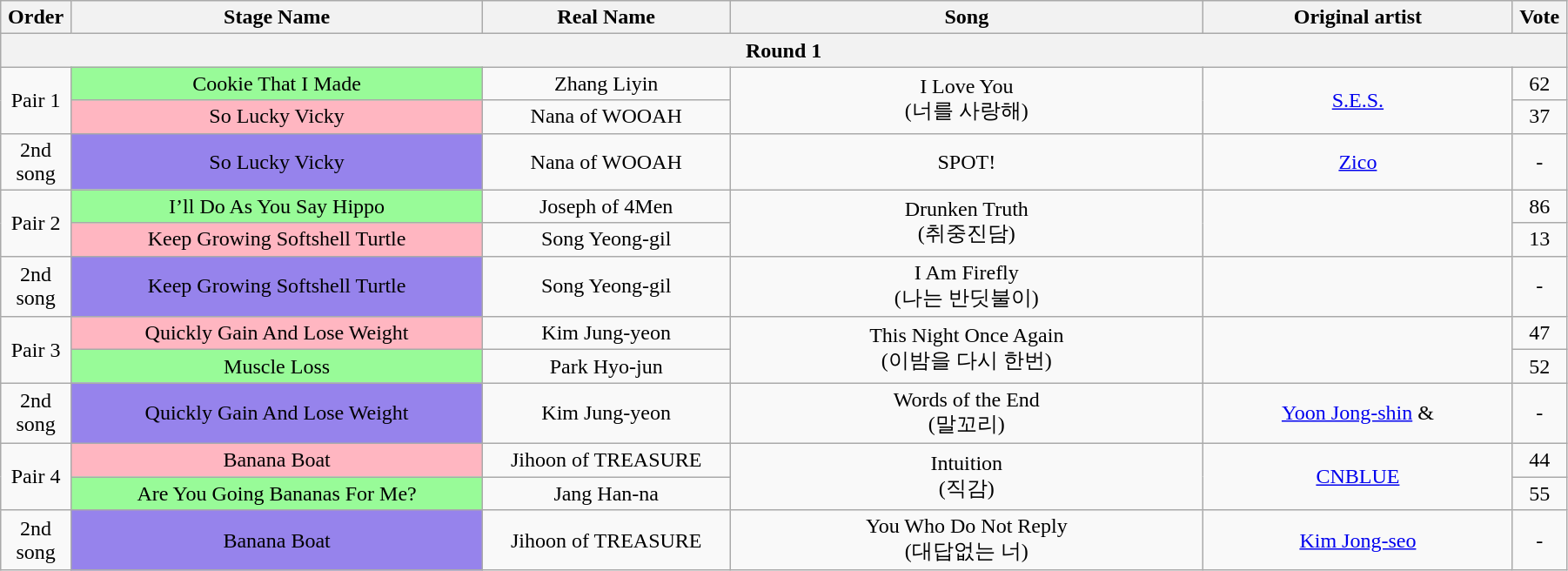<table class="wikitable" style="text-align:center; width:95%;">
<tr>
<th style="width:1%;">Order</th>
<th style="width:20%;">Stage Name</th>
<th style="width:12%;">Real Name</th>
<th style="width:23%;">Song</th>
<th style="width:15%;">Original artist</th>
<th style="width:1%;">Vote</th>
</tr>
<tr>
<th colspan=6>Round 1</th>
</tr>
<tr>
<td rowspan=2>Pair 1</td>
<td bgcolor="palegreen">Cookie That I Made</td>
<td>Zhang Liyin</td>
<td rowspan=2>I Love You<br>(너를 사랑해)</td>
<td rowspan=2><a href='#'>S.E.S.</a></td>
<td>62</td>
</tr>
<tr>
<td bgcolor="lightpink">So Lucky Vicky</td>
<td>Nana of WOOAH</td>
<td>37</td>
</tr>
<tr>
<td>2nd song</td>
<td bgcolor="#9683EC">So Lucky Vicky</td>
<td>Nana of WOOAH</td>
<td>SPOT!</td>
<td><a href='#'>Zico</a></td>
<td>-</td>
</tr>
<tr>
<td rowspan=2>Pair 2</td>
<td bgcolor="palegreen">I’ll Do As You Say Hippo</td>
<td>Joseph of 4Men</td>
<td rowspan=2>Drunken Truth<br>(취중진담)</td>
<td rowspan=2></td>
<td>86</td>
</tr>
<tr>
<td bgcolor="lightpink">Keep Growing Softshell Turtle</td>
<td>Song Yeong-gil</td>
<td>13</td>
</tr>
<tr>
<td>2nd song</td>
<td bgcolor="#9683EC">Keep Growing Softshell Turtle</td>
<td>Song Yeong-gil</td>
<td>I Am Firefly<br>(나는 반딧불이)</td>
<td></td>
<td>-</td>
</tr>
<tr>
<td rowspan=2>Pair 3</td>
<td bgcolor="lightpink">Quickly Gain And Lose Weight</td>
<td>Kim Jung-yeon</td>
<td rowspan=2>This Night Once Again<br>(이밤을 다시 한번)</td>
<td rowspan=2></td>
<td>47</td>
</tr>
<tr>
<td bgcolor="palegreen">Muscle Loss</td>
<td>Park Hyo-jun</td>
<td>52</td>
</tr>
<tr>
<td>2nd song</td>
<td bgcolor="#9683EC">Quickly Gain And Lose Weight</td>
<td>Kim Jung-yeon</td>
<td>Words of the End<br>(말꼬리)</td>
<td><a href='#'>Yoon Jong-shin</a> & </td>
<td>-</td>
</tr>
<tr>
<td rowspan=2>Pair 4</td>
<td bgcolor="lightpink">Banana Boat</td>
<td>Jihoon of TREASURE</td>
<td rowspan=2>Intuition<br>(직감)</td>
<td rowspan=2><a href='#'>CNBLUE</a></td>
<td>44</td>
</tr>
<tr>
<td bgcolor="palegreen">Are You Going Bananas For Me?</td>
<td>Jang Han-na</td>
<td>55</td>
</tr>
<tr>
<td>2nd song</td>
<td bgcolor="#9683EC">Banana Boat</td>
<td>Jihoon of TREASURE</td>
<td>You Who Do Not Reply<br>(대답없는 너)</td>
<td><a href='#'>Kim Jong-seo</a></td>
<td>-</td>
</tr>
</table>
